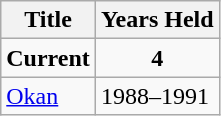<table class="wikitable">
<tr>
<th>Title</th>
<th>Years Held</th>
</tr>
<tr>
<td align="center"><strong>Current</strong></td>
<td align="center"><strong>4</strong></td>
</tr>
<tr>
<td> <a href='#'>Okan</a></td>
<td>1988–1991</td>
</tr>
</table>
